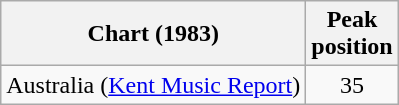<table class="wikitable">
<tr>
<th>Chart (1983)</th>
<th>Peak<br> position</th>
</tr>
<tr>
<td>Australia (<a href='#'>Kent Music Report</a>)</td>
<td align="center">35</td>
</tr>
</table>
